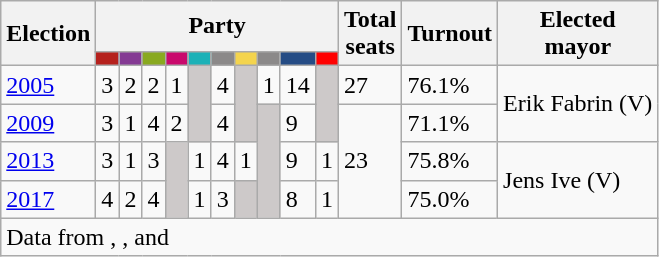<table class="wikitable">
<tr>
<th rowspan="2">Election</th>
<th colspan="10">Party</th>
<th rowspan="2">Total<br>seats</th>
<th rowspan="2">Turnout</th>
<th rowspan="2">Elected<br>mayor</th>
</tr>
<tr>
<td style="background:#B5211D;"><strong><a href='#'></a></strong></td>
<td style="background:#843A93;"><strong><a href='#'></a></strong></td>
<td style="background:#89A920;"><strong><a href='#'></a></strong></td>
<td style="background:#C9096C;"><strong><a href='#'></a></strong></td>
<td style="background:#1CB1B7;"><strong><a href='#'></a></strong></td>
<td style="background:#8B8989;"><strong></strong></td>
<td style="background:#F4D44D;"><strong><a href='#'></a></strong></td>
<td style="background:#8B8989;"><strong></strong></td>
<td style="background:#254C85;"><strong><a href='#'></a></strong></td>
<td style="background:#FF0000;"><strong><a href='#'></a></strong></td>
</tr>
<tr>
<td><a href='#'>2005</a></td>
<td>3</td>
<td>2</td>
<td>2</td>
<td>1</td>
<td style="background:#CDC9C9;" rowspan="2"></td>
<td>4</td>
<td style="background:#CDC9C9;" rowspan="2"></td>
<td>1</td>
<td>14</td>
<td style="background:#CDC9C9;" rowspan="2"></td>
<td>27</td>
<td>76.1%</td>
<td rowspan="2">Erik Fabrin (V)</td>
</tr>
<tr>
<td><a href='#'>2009</a></td>
<td>3</td>
<td>1</td>
<td>4</td>
<td>2</td>
<td>4</td>
<td style="background:#CDC9C9;" rowspan="3"></td>
<td>9</td>
<td rowspan="3">23</td>
<td>71.1%</td>
</tr>
<tr>
<td><a href='#'>2013</a></td>
<td>3</td>
<td>1</td>
<td>3</td>
<td style="background:#CDC9C9;" rowspan="2"></td>
<td>1</td>
<td>4</td>
<td>1</td>
<td>9</td>
<td>1</td>
<td>75.8%</td>
<td rowspan="2">Jens Ive (V)</td>
</tr>
<tr>
<td><a href='#'>2017</a></td>
<td>4</td>
<td>2</td>
<td>4</td>
<td>1</td>
<td>3</td>
<td style="background:#CDC9C9;"></td>
<td>8</td>
<td>1</td>
<td>75.0%</td>
</tr>
<tr>
<td colspan="14">Data from , ,  and </td>
</tr>
</table>
